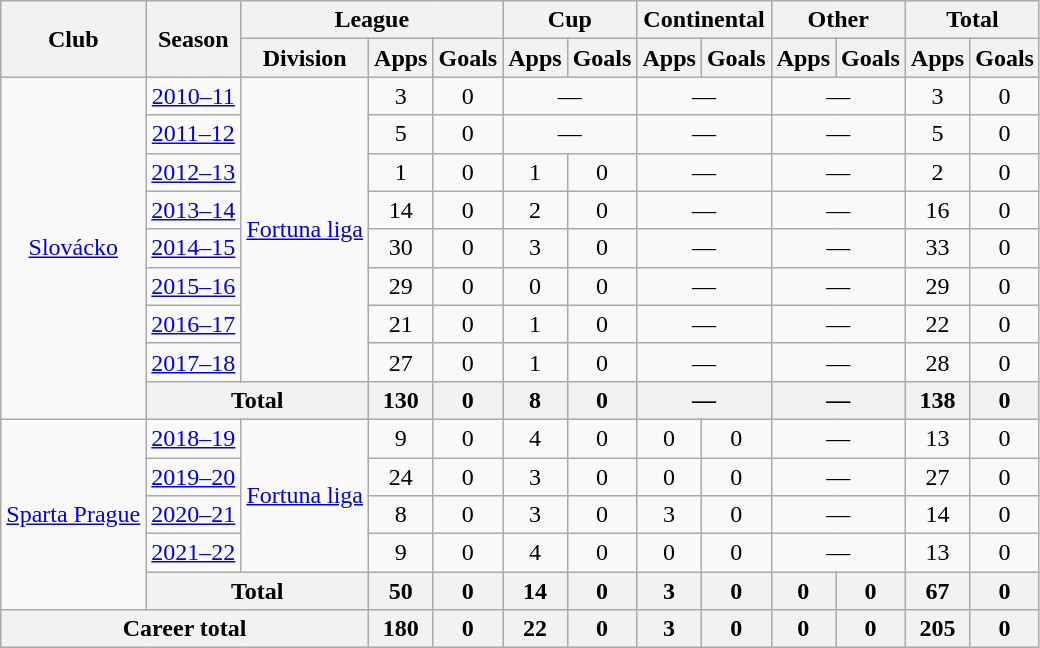<table class="wikitable" style="text-align:center">
<tr>
<th rowspan=2>Club</th>
<th rowspan=2>Season</th>
<th colspan=3>League</th>
<th colspan=2>Cup</th>
<th colspan=2>Continental</th>
<th colspan=2>Other</th>
<th colspan=2>Total</th>
</tr>
<tr>
<th>Division</th>
<th>Apps</th>
<th>Goals</th>
<th>Apps</th>
<th>Goals</th>
<th>Apps</th>
<th>Goals</th>
<th>Apps</th>
<th>Goals</th>
<th>Apps</th>
<th>Goals</th>
</tr>
<tr>
<td rowspan="9"><a href='#'>Slovácko</a></td>
<td><a href='#'>2010–11</a></td>
<td rowspan="8"><a href='#'>Fortuna liga</a></td>
<td>3</td>
<td>0</td>
<td colspan="2">—</td>
<td colspan="2">—</td>
<td colspan="2">—</td>
<td>3</td>
<td>0</td>
</tr>
<tr>
<td><a href='#'>2011–12</a></td>
<td>5</td>
<td>0</td>
<td colspan="2">—</td>
<td colspan="2">—</td>
<td colspan="2">—</td>
<td>5</td>
<td>0</td>
</tr>
<tr>
<td><a href='#'>2012–13</a></td>
<td>1</td>
<td>0</td>
<td>1</td>
<td>0</td>
<td colspan="2">—</td>
<td colspan="2">—</td>
<td>2</td>
<td>0</td>
</tr>
<tr>
<td><a href='#'>2013–14</a></td>
<td>14</td>
<td>0</td>
<td>2</td>
<td>0</td>
<td colspan="2">—</td>
<td colspan="2">—</td>
<td>16</td>
<td>0</td>
</tr>
<tr>
<td><a href='#'>2014–15</a></td>
<td>30</td>
<td>0</td>
<td>3</td>
<td>0</td>
<td colspan="2">—</td>
<td colspan="2">—</td>
<td>33</td>
<td>0</td>
</tr>
<tr>
<td><a href='#'>2015–16</a></td>
<td>29</td>
<td>0</td>
<td>0</td>
<td>0</td>
<td colspan="2">—</td>
<td colspan="2">—</td>
<td>29</td>
<td>0</td>
</tr>
<tr>
<td><a href='#'>2016–17</a></td>
<td>21</td>
<td>0</td>
<td>1</td>
<td>0</td>
<td colspan="2">—</td>
<td colspan="2">—</td>
<td>22</td>
<td>0</td>
</tr>
<tr>
<td><a href='#'>2017–18</a></td>
<td>27</td>
<td>0</td>
<td>1</td>
<td>0</td>
<td colspan="2">—</td>
<td colspan="2">—</td>
<td>28</td>
<td>0</td>
</tr>
<tr>
<th colspan="2">Total</th>
<th>130</th>
<th>0</th>
<th>8</th>
<th>0</th>
<th colspan="2">—</th>
<th colspan="2">—</th>
<th>138</th>
<th>0</th>
</tr>
<tr>
<td rowspan="5"><a href='#'>Sparta Prague</a></td>
<td><a href='#'>2018–19</a></td>
<td rowspan="4"><a href='#'>Fortuna liga</a></td>
<td>9</td>
<td>0</td>
<td>4</td>
<td>0</td>
<td>0</td>
<td>0</td>
<td colspan="2">—</td>
<td>13</td>
<td>0</td>
</tr>
<tr>
<td><a href='#'>2019–20</a></td>
<td>24</td>
<td>0</td>
<td>3</td>
<td>0</td>
<td>0</td>
<td>0</td>
<td colspan="2">—</td>
<td>27</td>
<td>0</td>
</tr>
<tr>
<td><a href='#'>2020–21</a></td>
<td>8</td>
<td>0</td>
<td>3</td>
<td>0</td>
<td>3</td>
<td>0</td>
<td colspan="2">—</td>
<td>14</td>
<td>0</td>
</tr>
<tr>
<td><a href='#'>2021–22</a></td>
<td>9</td>
<td>0</td>
<td>4</td>
<td>0</td>
<td>0</td>
<td>0</td>
<td colspan="2">—</td>
<td>13</td>
<td>0</td>
</tr>
<tr>
<th colspan="2">Total</th>
<th>50</th>
<th>0</th>
<th>14</th>
<th>0</th>
<th>3</th>
<th>0</th>
<th>0</th>
<th>0</th>
<th>67</th>
<th>0</th>
</tr>
<tr>
<th colspan="3">Career total</th>
<th>180</th>
<th>0</th>
<th>22</th>
<th>0</th>
<th>3</th>
<th>0</th>
<th>0</th>
<th>0</th>
<th>205</th>
<th>0</th>
</tr>
</table>
